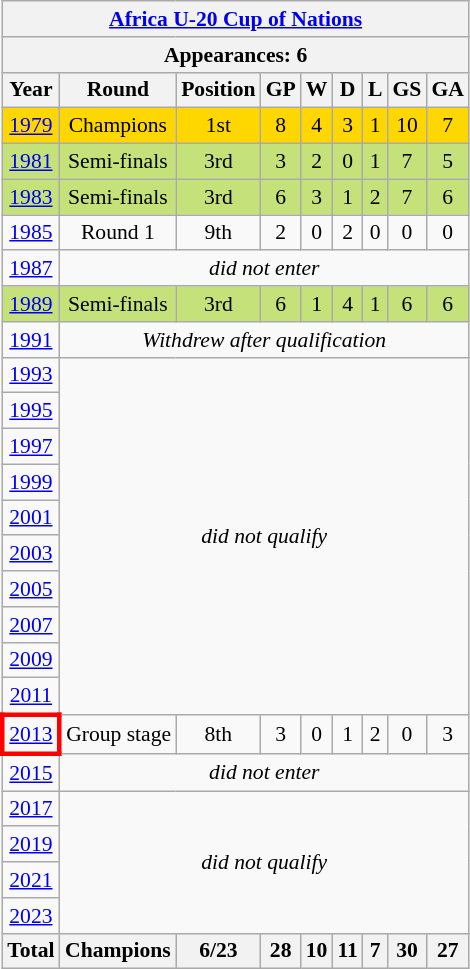<table class="wikitable" style="text-align: center;font-size:90%;">
<tr>
<th colspan=9><a href='#'>Africa U-20 Cup of Nations</a></th>
</tr>
<tr>
<th colspan=9>Appearances: 6</th>
</tr>
<tr>
<th>Year</th>
<th>Round</th>
<th>Position</th>
<th>GP</th>
<th>W</th>
<th>D</th>
<th>L</th>
<th>GS</th>
<th>GA</th>
</tr>
<tr bgcolor=gold>
<td> <a href='#'>1979</a></td>
<td>Champions</td>
<td>1st</td>
<td>8</td>
<td>4</td>
<td>3</td>
<td>1</td>
<td>10</td>
<td>7</td>
</tr>
<tr style="background:#C5E17A;">
<td> <a href='#'>1981</a></td>
<td>Semi-finals</td>
<td>3rd</td>
<td>3</td>
<td>2</td>
<td>0</td>
<td>1</td>
<td>7</td>
<td>5</td>
</tr>
<tr style="background:#C5E17A;">
<td> <a href='#'>1983</a></td>
<td>Semi-finals</td>
<td>3rd</td>
<td>6</td>
<td>3</td>
<td>1</td>
<td>2</td>
<td>7</td>
<td>6</td>
</tr>
<tr>
<td> <a href='#'>1985</a></td>
<td>Round 1</td>
<td>9th</td>
<td>2</td>
<td>0</td>
<td>2</td>
<td>0</td>
<td>0</td>
<td>0</td>
</tr>
<tr>
<td> <a href='#'>1987</a></td>
<td colspan=8><em>did not enter</em></td>
</tr>
<tr style="background:#C5E17A;">
<td> <a href='#'>1989</a></td>
<td>Semi-finals</td>
<td>3rd</td>
<td>6</td>
<td>1</td>
<td>4</td>
<td>1</td>
<td>6</td>
<td>6</td>
</tr>
<tr>
<td> <a href='#'>1991</a></td>
<td colspan=8><em>Withdrew after qualification</em></td>
</tr>
<tr>
<td> <a href='#'>1993</a></td>
<td rowspan=10 colspan=8><em>did not qualify</em></td>
</tr>
<tr>
<td> <a href='#'>1995</a></td>
</tr>
<tr>
<td> <a href='#'>1997</a></td>
</tr>
<tr>
<td> <a href='#'>1999</a></td>
</tr>
<tr>
<td> <a href='#'>2001</a></td>
</tr>
<tr>
<td> <a href='#'>2003</a></td>
</tr>
<tr>
<td> <a href='#'>2005</a></td>
</tr>
<tr>
<td> <a href='#'>2007</a></td>
</tr>
<tr>
<td> <a href='#'>2009</a></td>
</tr>
<tr>
<td> <a href='#'>2011</a></td>
</tr>
<tr>
<td style="border: 3px solid red"> <a href='#'>2013</a></td>
<td>Group stage</td>
<td>8th</td>
<td>3</td>
<td>0</td>
<td>1</td>
<td>2</td>
<td>0</td>
<td>3</td>
</tr>
<tr>
<td> <a href='#'>2015</a></td>
<td colspan=8><em>did not enter</em></td>
</tr>
<tr>
<td> <a href='#'>2017</a></td>
<td colspan=8 rowspan=4><em>did not qualify</em></td>
</tr>
<tr>
<td> <a href='#'>2019</a></td>
</tr>
<tr>
<td> <a href='#'>2021</a></td>
</tr>
<tr>
<td> <a href='#'>2023</a></td>
</tr>
<tr>
<th>Total</th>
<th>Champions</th>
<th>6/23</th>
<th>28</th>
<th>10</th>
<th>11</th>
<th>7</th>
<th>30</th>
<th>27</th>
</tr>
</table>
